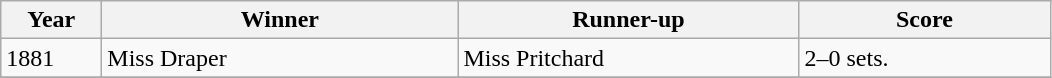<table class="wikitable">
<tr>
<th style="width:60px;">Year</th>
<th style="width:230px;">Winner</th>
<th style="width:220px;">Runner-up</th>
<th style="width:160px;">Score</th>
</tr>
<tr>
<td>1881</td>
<td> Miss Draper</td>
<td> Miss Pritchard</td>
<td>2–0 sets.</td>
</tr>
<tr>
</tr>
</table>
